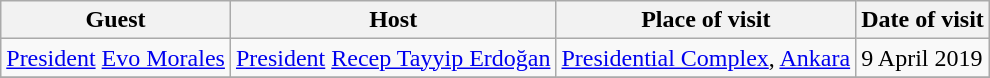<table class="wikitable" border="1">
<tr>
<th>Guest</th>
<th>Host</th>
<th>Place of visit</th>
<th>Date of visit</th>
</tr>
<tr>
<td> <a href='#'>President</a> <a href='#'>Evo Morales</a></td>
<td> <a href='#'>President</a> <a href='#'>Recep Tayyip Erdoğan</a></td>
<td><a href='#'>Presidential Complex</a>, <a href='#'>Ankara</a></td>
<td>9 April 2019</td>
</tr>
<tr>
</tr>
</table>
